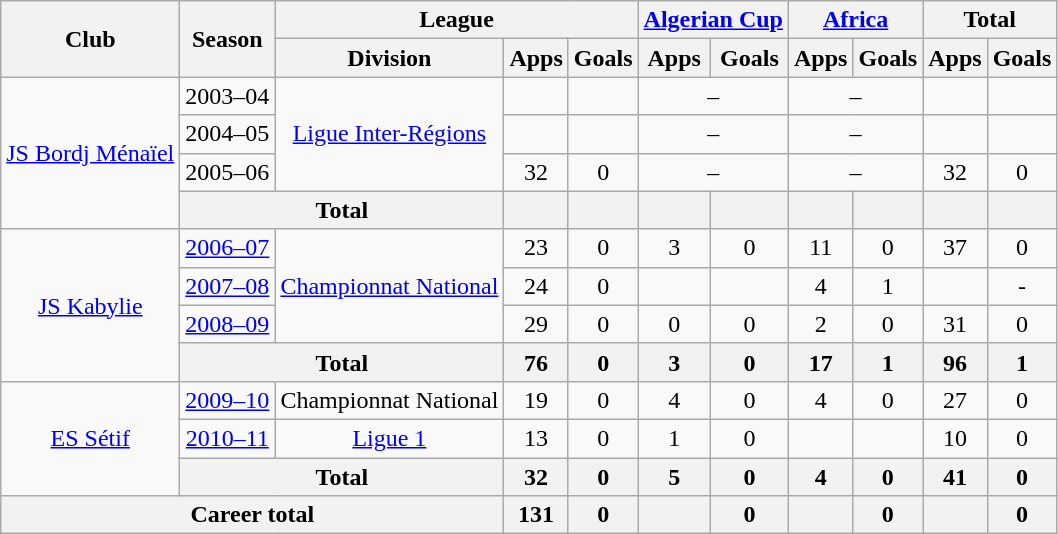<table class="wikitable" style="text-align:center">
<tr>
<th rowspan="2">Club</th>
<th rowspan="2">Season</th>
<th colspan="3">League</th>
<th colspan="2"><a href='#'>Algerian Cup</a></th>
<th colspan="2"><a href='#'>Africa</a></th>
<th colspan="2">Total</th>
</tr>
<tr>
<th>Division</th>
<th>Apps</th>
<th>Goals</th>
<th>Apps</th>
<th>Goals</th>
<th>Apps</th>
<th>Goals</th>
<th>Apps</th>
<th>Goals</th>
</tr>
<tr>
<td rowspan="4"><a href='#'>JS Bordj Ménaïel</a></td>
<td>2003–04</td>
<td rowspan="3"><a href='#'>Ligue Inter-Régions</a></td>
<td></td>
<td></td>
<td colspan="2">–</td>
<td colspan="2">–</td>
<td></td>
<td></td>
</tr>
<tr>
<td>2004–05</td>
<td></td>
<td></td>
<td colspan="2">–</td>
<td colspan="2">–</td>
<td></td>
<td></td>
</tr>
<tr>
<td>2005–06</td>
<td>32</td>
<td>0</td>
<td colspan="2">–</td>
<td colspan="2">–</td>
<td>32</td>
<td>0</td>
</tr>
<tr>
<th colspan="2">Total</th>
<th></th>
<th></th>
<th></th>
<th></th>
<th></th>
<th></th>
<th></th>
<th></th>
</tr>
<tr>
<td rowspan="4"><a href='#'>JS Kabylie</a></td>
<td><a href='#'>2006–07</a></td>
<td rowspan="3"><a href='#'>Championnat National</a></td>
<td>23</td>
<td>0</td>
<td>3</td>
<td>0</td>
<td>11</td>
<td>0</td>
<td>37</td>
<td>0</td>
</tr>
<tr>
<td><a href='#'>2007–08</a></td>
<td>24</td>
<td>0</td>
<td></td>
<td></td>
<td>4</td>
<td>1</td>
<td></td>
<td>-</td>
</tr>
<tr>
<td><a href='#'>2008–09</a></td>
<td>29</td>
<td>0</td>
<td>0</td>
<td>0</td>
<td>2</td>
<td>0</td>
<td>31</td>
<td>0</td>
</tr>
<tr>
<th colspan="2">Total</th>
<th>76</th>
<th>0</th>
<th>3</th>
<th>0</th>
<th>17</th>
<th>1</th>
<th>96</th>
<th>1</th>
</tr>
<tr>
<td rowspan="3"><a href='#'>ES Sétif</a></td>
<td><a href='#'>2009–10</a></td>
<td>Championnat National</td>
<td>19</td>
<td>0</td>
<td>4</td>
<td>0</td>
<td>4</td>
<td>0</td>
<td>27</td>
<td>0</td>
</tr>
<tr>
<td><a href='#'>2010–11</a></td>
<td><a href='#'>Ligue 1</a></td>
<td>13</td>
<td>0</td>
<td>1</td>
<td>0</td>
<td></td>
<td></td>
<td>10</td>
<td>0</td>
</tr>
<tr>
<th colspan="2">Total</th>
<th>32</th>
<th>0</th>
<th>5</th>
<th>0</th>
<th>4</th>
<th>0</th>
<th>41</th>
<th>0</th>
</tr>
<tr>
<th colspan="3">Career total</th>
<th>131</th>
<th>0</th>
<th></th>
<th>0</th>
<th></th>
<th>0</th>
<th></th>
<th>0</th>
</tr>
</table>
